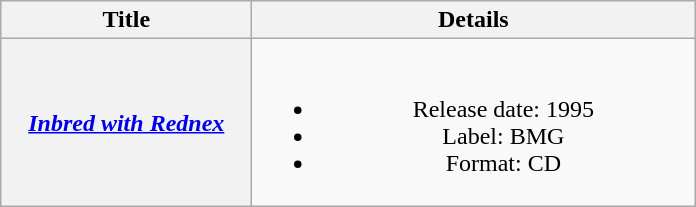<table class="wikitable plainrowheaders" style="text-align:center;">
<tr>
<th style="width:10em;">Title</th>
<th style="width:18em;">Details</th>
</tr>
<tr>
<th scope="row"><em><a href='#'>Inbred with Rednex</a></em></th>
<td><br><ul><li>Release date: 1995</li><li>Label: BMG</li><li>Format: CD</li></ul></td>
</tr>
</table>
